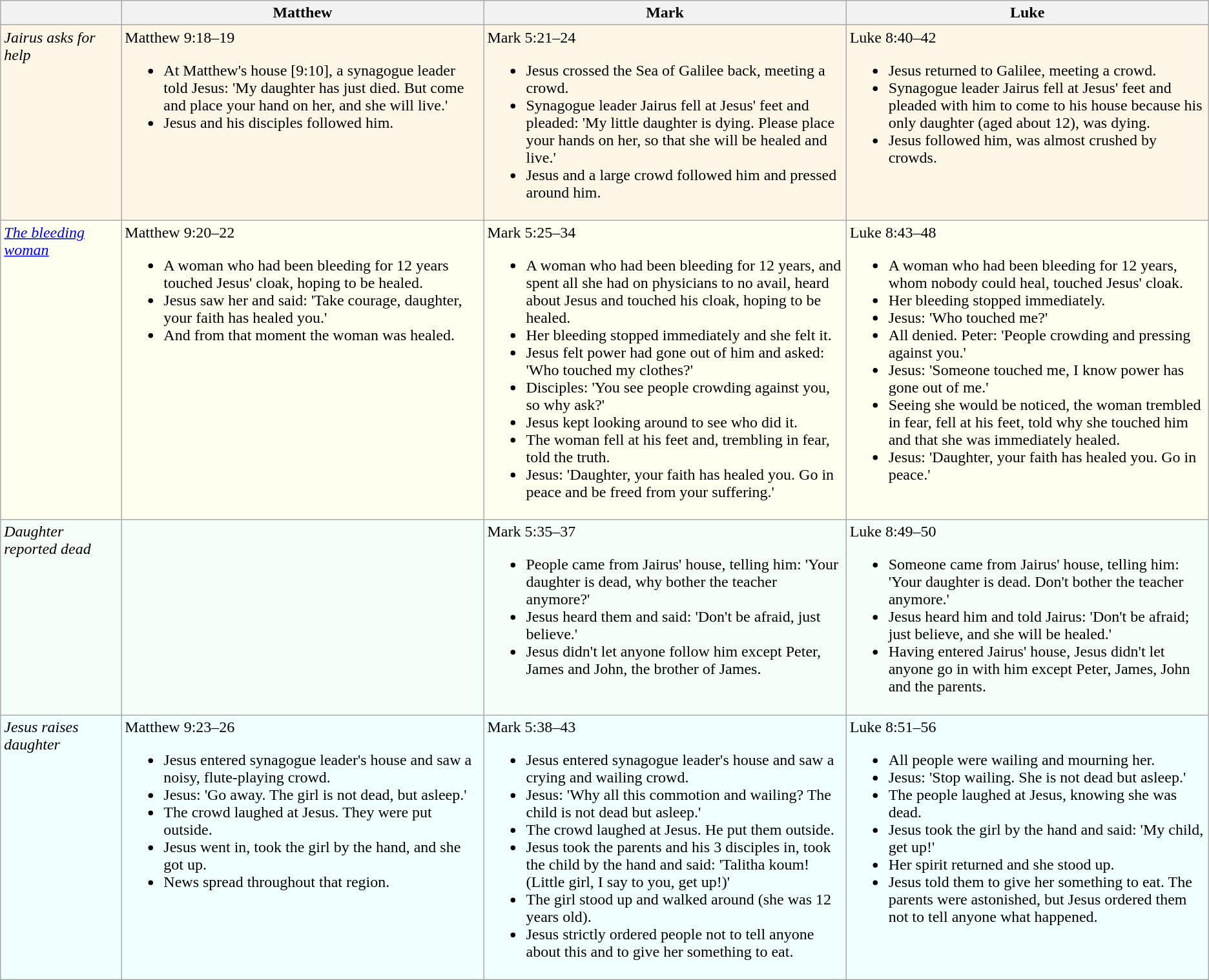<table class="wikitable float-left" border="1" cellspacing="0" cellpadding="10">
<tr>
<th></th>
<th style="width:30%">Matthew</th>
<th style="width:30%">Mark</th>
<th style="width:30%">Luke</th>
</tr>
<tr valign="top" style="background-color:OldLace;">
<td><em>Jairus asks for help</em></td>
<td>Matthew 9:18–19<br><ul><li>At Matthew's house [9:10], a synagogue leader told Jesus: 'My daughter has just died. But come and place your hand on her, and she will live.'</li><li>Jesus and his disciples followed him.</li></ul></td>
<td>Mark 5:21–24<br><ul><li>Jesus crossed the Sea of Galilee back, meeting a crowd.</li><li>Synagogue leader Jairus fell at Jesus' feet and pleaded: 'My little daughter is dying. Please place your hands on her, so that she will be healed and live.'</li><li>Jesus and a large crowd followed him and pressed around him.</li></ul></td>
<td>Luke 8:40–42<br><ul><li>Jesus returned to Galilee, meeting a crowd.</li><li>Synagogue leader Jairus fell at Jesus' feet and pleaded with him to come to his house because his only daughter (aged about 12), was dying.</li><li>Jesus followed him, was almost crushed by crowds.</li></ul></td>
</tr>
<tr valign="top" style="background-color:Ivory;">
<td><em><a href='#'>The bleeding woman</a></em></td>
<td>Matthew 9:20–22<br><ul><li>A woman who had been bleeding for 12 years touched Jesus' cloak, hoping to be healed.</li><li>Jesus saw her and said: 'Take courage, daughter, your faith has healed you.'</li><li>And from that moment the woman was healed.</li></ul></td>
<td>Mark 5:25–34<br><ul><li>A woman who had been bleeding for 12 years, and spent all she had on physicians to no avail, heard about Jesus and touched his cloak, hoping to be healed.</li><li>Her bleeding stopped immediately and she felt it.</li><li>Jesus felt power had gone out of him and asked: 'Who touched my clothes?'</li><li>Disciples: 'You see people crowding against you, so why ask?'</li><li>Jesus kept looking around to see who did it.</li><li>The woman fell at his feet and, trembling in fear, told the truth.</li><li>Jesus: 'Daughter, your faith has healed you. Go in peace and be freed from your suffering.'</li></ul></td>
<td>Luke 8:43–48<br><ul><li>A woman who had been bleeding for 12 years, whom nobody could heal, touched Jesus' cloak.</li><li>Her bleeding stopped immediately.</li><li>Jesus: 'Who touched me?'</li><li>All denied. Peter: 'People crowding and pressing against you.'</li><li>Jesus: 'Someone touched me, I know power has gone out of me.'</li><li>Seeing she would be noticed, the woman trembled in fear, fell at his feet, told why she touched him and that she was immediately healed.</li><li>Jesus: 'Daughter, your faith has healed you. Go in peace.'</li></ul></td>
</tr>
<tr valign="top" style="background-color:MintCream;">
<td><em>Daughter reported dead</em></td>
<td></td>
<td>Mark 5:35–37<br><ul><li>People came from Jairus' house, telling him: 'Your daughter is dead, why bother the teacher anymore?'</li><li>Jesus heard them and said: 'Don't be afraid, just believe.'</li><li>Jesus didn't let anyone follow him except Peter, James and John, the brother of James.</li></ul></td>
<td>Luke 8:49–50<br><ul><li>Someone came from Jairus' house, telling him: 'Your daughter is dead. Don't bother the teacher anymore.'</li><li>Jesus heard him and told Jairus: 'Don't be afraid; just believe, and she will be healed.'</li><li>Having entered Jairus' house, Jesus didn't let anyone go in with him except Peter, James, John and the parents.</li></ul></td>
</tr>
<tr valign="top" style="background-color:Azure;">
<td><em>Jesus raises daughter</em></td>
<td>Matthew 9:23–26<br><ul><li>Jesus entered synagogue leader's house and saw a noisy, flute-playing crowd.</li><li>Jesus: 'Go away. The girl is not dead, but asleep.'</li><li>The crowd laughed at Jesus. They were put outside.</li><li>Jesus went in, took the girl by the hand, and she got up.</li><li>News spread throughout that region.</li></ul></td>
<td>Mark 5:38–43<br><ul><li>Jesus entered synagogue leader's house and saw a crying and wailing crowd.</li><li>Jesus: 'Why all this commotion and wailing? The child is not dead but asleep.'</li><li>The crowd laughed at Jesus. He put them outside.</li><li>Jesus took the parents and his 3 disciples in, took the child by the hand and said: 'Talitha koum! (Little girl, I say to you, get up!)'</li><li>The girl stood up and walked around (she was 12 years old).</li><li>Jesus strictly ordered people not to tell anyone about this and to give her something to eat.</li></ul></td>
<td>Luke 8:51–56<br><ul><li>All people were wailing and mourning her.</li><li>Jesus: 'Stop wailing. She is not dead but asleep.'</li><li>The people laughed at Jesus, knowing she was dead.</li><li>Jesus took the girl by the hand and said: 'My child, get up!'</li><li>Her spirit returned and she stood up.</li><li>Jesus told them to give her something to eat. The parents were astonished, but Jesus ordered them not to tell anyone what happened.</li></ul></td>
</tr>
</table>
